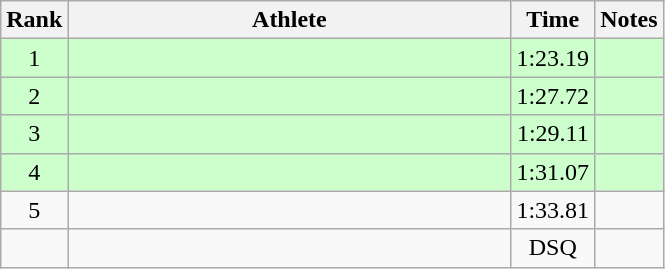<table class="wikitable" style="text-align:center">
<tr>
<th>Rank</th>
<th Style="width:18em">Athlete</th>
<th>Time</th>
<th>Notes</th>
</tr>
<tr style="background:#cfc">
<td>1</td>
<td style="text-align:left"></td>
<td>1:23.19</td>
<td></td>
</tr>
<tr style="background:#cfc">
<td>2</td>
<td style="text-align:left"></td>
<td>1:27.72</td>
<td></td>
</tr>
<tr style="background:#cfc">
<td>3</td>
<td style="text-align:left"></td>
<td>1:29.11</td>
<td></td>
</tr>
<tr style="background:#cfc">
<td>4</td>
<td style="text-align:left"></td>
<td>1:31.07</td>
<td></td>
</tr>
<tr>
<td>5</td>
<td style="text-align:left"></td>
<td>1:33.81</td>
<td></td>
</tr>
<tr>
<td></td>
<td style="text-align:left"></td>
<td>DSQ</td>
<td></td>
</tr>
</table>
